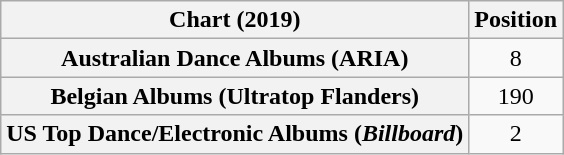<table class="wikitable sortable plainrowheaders" style="text-align:center">
<tr>
<th scope="col">Chart (2019)</th>
<th scope="col">Position</th>
</tr>
<tr>
<th scope="row">Australian Dance Albums (ARIA)</th>
<td>8</td>
</tr>
<tr>
<th scope="row">Belgian Albums (Ultratop Flanders)</th>
<td>190</td>
</tr>
<tr>
<th scope="row">US Top Dance/Electronic Albums (<em>Billboard</em>)</th>
<td>2</td>
</tr>
</table>
